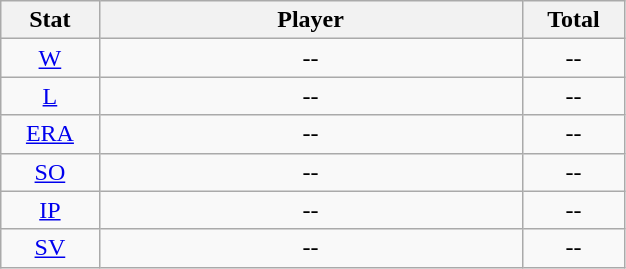<table class="wikitable" width="33%" style="text-align:center;">
<tr>
<th width="5%">Stat</th>
<th width="30%">Player</th>
<th width="5%">Total</th>
</tr>
<tr>
<td><a href='#'>W</a></td>
<td>--</td>
<td>--</td>
</tr>
<tr>
<td><a href='#'>L</a></td>
<td>--</td>
<td>--</td>
</tr>
<tr>
<td><a href='#'>ERA</a></td>
<td>--</td>
<td>--</td>
</tr>
<tr>
<td><a href='#'>SO</a></td>
<td>--</td>
<td>--</td>
</tr>
<tr>
<td><a href='#'>IP</a></td>
<td>--</td>
<td>--</td>
</tr>
<tr>
<td><a href='#'>SV</a></td>
<td>--</td>
<td>--</td>
</tr>
</table>
